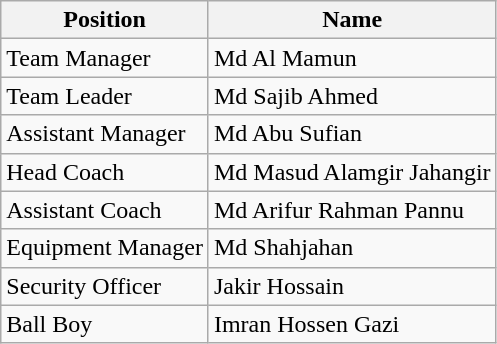<table class="wikitable">
<tr>
<th>Position</th>
<th>Name</th>
</tr>
<tr>
<td>Team Manager</td>
<td> Md Al Mamun</td>
</tr>
<tr>
<td>Team Leader</td>
<td> Md Sajib Ahmed</td>
</tr>
<tr>
<td>Assistant Manager</td>
<td> Md Abu Sufian</td>
</tr>
<tr>
<td>Head Coach</td>
<td> Md Masud Alamgir Jahangir</td>
</tr>
<tr>
<td>Assistant Coach</td>
<td> Md Arifur Rahman Pannu</td>
</tr>
<tr>
<td>Equipment Manager</td>
<td> Md Shahjahan</td>
</tr>
<tr>
<td>Security Officer</td>
<td> Jakir Hossain</td>
</tr>
<tr>
<td>Ball Boy</td>
<td> Imran Hossen Gazi</td>
</tr>
</table>
